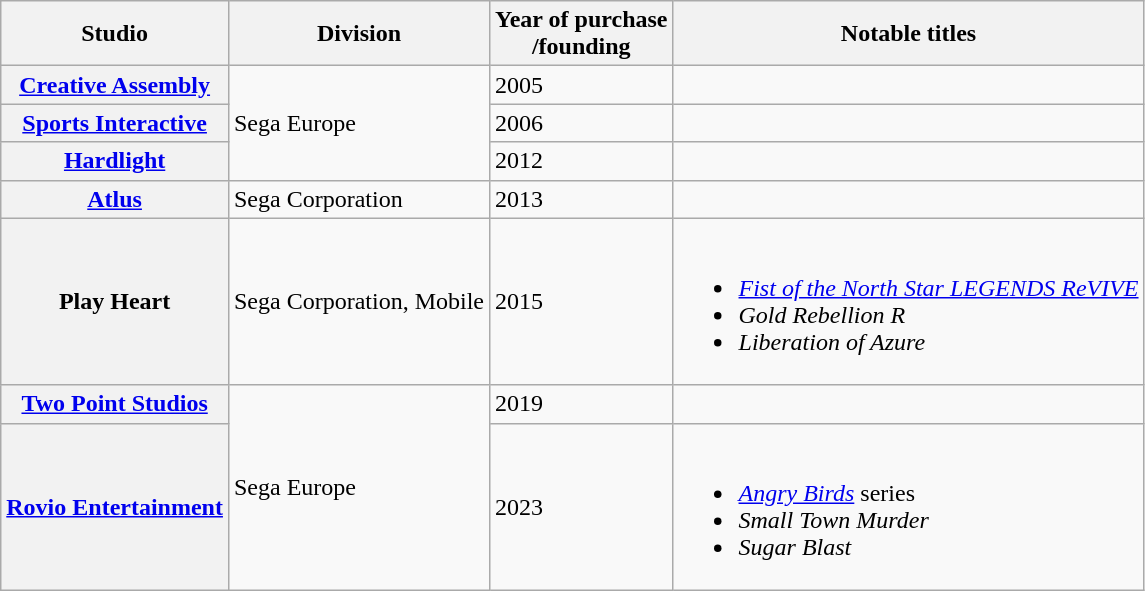<table class="wikitable">
<tr>
<th>Studio</th>
<th>Division</th>
<th>Year of purchase<br>/founding</th>
<th>Notable titles</th>
</tr>
<tr>
<th><a href='#'>Creative Assembly</a></th>
<td rowspan="3">Sega Europe</td>
<td>2005</td>
<td></td>
</tr>
<tr>
<th><a href='#'>Sports Interactive</a></th>
<td>2006</td>
<td></td>
</tr>
<tr>
<th><a href='#'>Hardlight</a></th>
<td>2012</td>
<td></td>
</tr>
<tr>
<th><a href='#'>Atlus</a></th>
<td>Sega Corporation</td>
<td>2013</td>
<td></td>
</tr>
<tr>
<th>Play Heart</th>
<td>Sega Corporation, Mobile</td>
<td>2015</td>
<td><br><ul><li><a href='#'><em>Fist of the North Star LEGENDS ReVIVE</em></a></li><li><em>Gold Rebellion R</em></li><li><em>Liberation of Azure</em></li></ul></td>
</tr>
<tr>
<th><a href='#'>Two Point Studios</a></th>
<td rowspan="2">Sega Europe</td>
<td>2019</td>
<td></td>
</tr>
<tr>
<th><a href='#'>Rovio Entertainment</a></th>
<td>2023</td>
<td><br><ul><li><em><a href='#'>Angry Birds</a></em> series</li><li><em>Small Town Murder</em></li><li><em>Sugar Blast</em></li></ul></td>
</tr>
</table>
